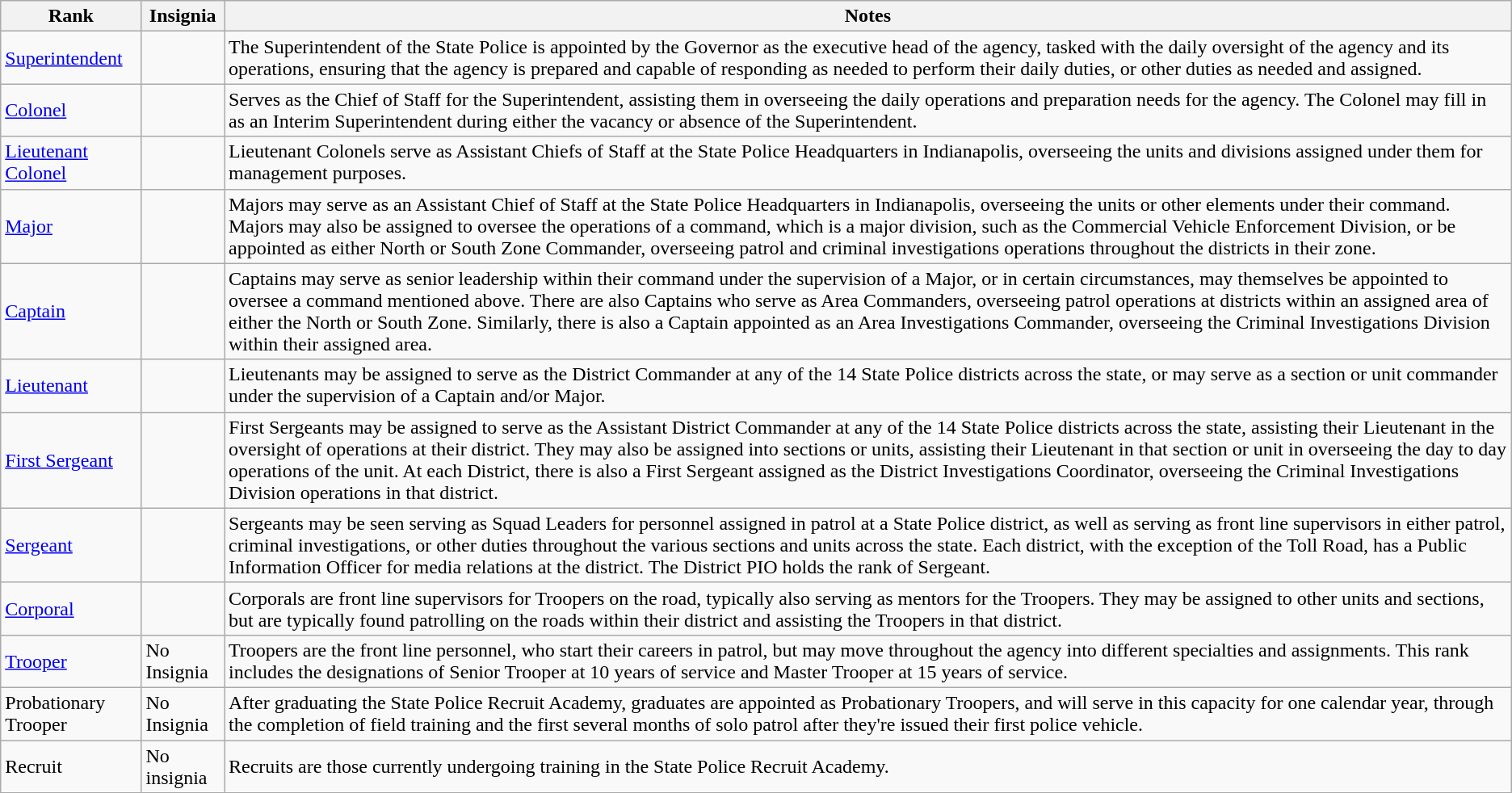<table class="wikitable">
<tr>
<th>Rank</th>
<th>Insignia</th>
<th>Notes</th>
</tr>
<tr>
<td><a href='#'>Superintendent</a></td>
<td></td>
<td>The Superintendent of the State Police is appointed by the Governor as the executive head of the agency, tasked with the daily oversight of the agency and its operations, ensuring that the agency is prepared and capable of responding as needed to perform their daily duties, or other duties as needed and assigned.</td>
</tr>
<tr>
<td><a href='#'>Colonel</a></td>
<td></td>
<td>Serves as the Chief of Staff for the Superintendent, assisting them in overseeing the daily operations and preparation needs for the agency. The Colonel may fill in as an Interim Superintendent during either the vacancy or absence of the Superintendent.</td>
</tr>
<tr>
<td><a href='#'>Lieutenant Colonel</a></td>
<td></td>
<td>Lieutenant Colonels serve as Assistant Chiefs of Staff at the State Police Headquarters in Indianapolis, overseeing the units and divisions assigned under them for management purposes.</td>
</tr>
<tr>
<td><a href='#'>Major</a></td>
<td></td>
<td>Majors may serve as an Assistant Chief of Staff at the State Police Headquarters in Indianapolis, overseeing the units or other elements under their command. Majors may also be assigned to oversee the operations of a command, which is a major division, such as the Commercial Vehicle Enforcement Division, or be appointed as either North or South Zone Commander, overseeing patrol and criminal investigations operations throughout the districts in their zone.</td>
</tr>
<tr>
<td><a href='#'>Captain</a></td>
<td></td>
<td>Captains may serve as senior leadership within their command under the supervision of a Major, or in certain circumstances, may themselves be appointed to oversee a command mentioned above. There are also Captains who serve as Area Commanders, overseeing patrol operations at districts within an assigned area of either the North or South Zone. Similarly, there is also a Captain appointed as an Area Investigations Commander, overseeing the Criminal Investigations Division within their assigned area.</td>
</tr>
<tr>
<td><a href='#'>Lieutenant</a></td>
<td></td>
<td>Lieutenants may be assigned to serve as the District Commander at any of the 14 State Police districts across the state, or may serve as a section or unit commander under the supervision of a Captain and/or Major.</td>
</tr>
<tr>
<td><a href='#'>First Sergeant</a></td>
<td></td>
<td>First Sergeants may be assigned to serve as the Assistant District Commander at any of the 14 State Police districts across the state, assisting their Lieutenant in the oversight of operations at their district. They may also be assigned into sections or units, assisting their Lieutenant in that section or unit in overseeing the day to day operations of the unit. At each District, there is also a First Sergeant assigned as the District Investigations Coordinator, overseeing the Criminal Investigations Division operations in that district.</td>
</tr>
<tr>
<td><a href='#'>Sergeant</a></td>
<td></td>
<td>Sergeants may be seen serving as Squad Leaders for personnel assigned in patrol at a State Police district, as well as serving as front line supervisors in either patrol, criminal investigations, or other duties throughout the various sections and units across the state. Each district, with the exception of the Toll Road, has a Public Information Officer for media relations at the district. The District PIO holds the rank of Sergeant.</td>
</tr>
<tr>
<td><a href='#'>Corporal</a></td>
<td></td>
<td>Corporals are front line supervisors for Troopers on the road, typically also serving as mentors for the Troopers. They may be assigned to other units and sections, but are typically found patrolling on the roads within their district and assisting the Troopers in that district.</td>
</tr>
<tr>
<td><a href='#'>Trooper</a></td>
<td>No Insignia</td>
<td>Troopers are the front line personnel, who start their careers in patrol, but may move throughout the agency into different specialties and assignments. This rank includes the designations of Senior Trooper at 10 years of service and Master Trooper at 15 years of service.</td>
</tr>
<tr>
<td>Probationary Trooper</td>
<td>No Insignia</td>
<td>After graduating the State Police Recruit Academy, graduates are appointed as Probationary Troopers, and will serve in this capacity for one calendar year, through the completion of field training and the first several months of solo patrol after they're issued their first police vehicle.</td>
</tr>
<tr>
<td>Recruit</td>
<td>No insignia</td>
<td>Recruits are those currently undergoing training in the State Police Recruit Academy.</td>
</tr>
</table>
